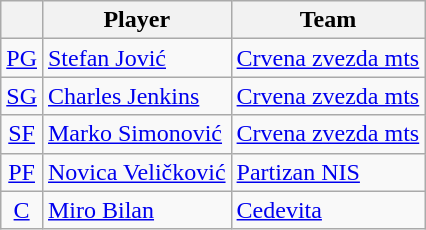<table class="wikitable">
<tr>
<th align="center"></th>
<th align="center">Player</th>
<th align="center">Team</th>
</tr>
<tr>
<td align="center"><a href='#'>PG</a></td>
<td> <a href='#'>Stefan Jović</a></td>
<td> <a href='#'>Crvena zvezda mts</a></td>
</tr>
<tr>
<td align="center"><a href='#'>SG</a></td>
<td> <a href='#'>Charles Jenkins</a></td>
<td> <a href='#'>Crvena zvezda mts</a></td>
</tr>
<tr>
<td align="center"><a href='#'>SF</a></td>
<td> <a href='#'>Marko Simonović</a></td>
<td> <a href='#'>Crvena zvezda mts</a></td>
</tr>
<tr>
<td align="center"><a href='#'>PF</a></td>
<td> <a href='#'>Novica Veličković</a></td>
<td> <a href='#'>Partizan NIS</a></td>
</tr>
<tr>
<td align="center"><a href='#'>C</a></td>
<td> <a href='#'>Miro Bilan</a></td>
<td> <a href='#'>Cedevita</a></td>
</tr>
</table>
